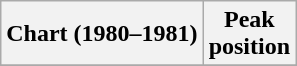<table class="wikitable plainrowheaders" style="text-align:center">
<tr>
<th scope="col">Chart (1980–1981)</th>
<th scope="col">Peak<br>position</th>
</tr>
<tr>
</tr>
</table>
